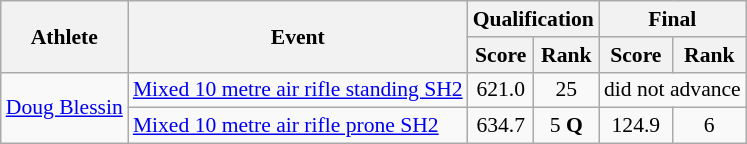<table class=wikitable style="font-size:90%">
<tr>
<th rowspan="2">Athlete</th>
<th rowspan="2">Event</th>
<th colspan="2">Qualification</th>
<th colspan="2">Final</th>
</tr>
<tr>
<th>Score</th>
<th>Rank</th>
<th>Score</th>
<th>Rank</th>
</tr>
<tr>
<td rowspan="2"><a href='#'>Doug Blessin</a></td>
<td><a href='#'>Mixed 10 metre air rifle standing SH2</a></td>
<td align="center">621.0</td>
<td align="center">25</td>
<td align="center" colspan=2>did not advance</td>
</tr>
<tr>
<td><a href='#'>Mixed 10 metre air rifle prone SH2</a></td>
<td align="center">634.7</td>
<td align="center">5 <strong>Q</strong></td>
<td align="center">124.9</td>
<td align="center">6</td>
</tr>
</table>
